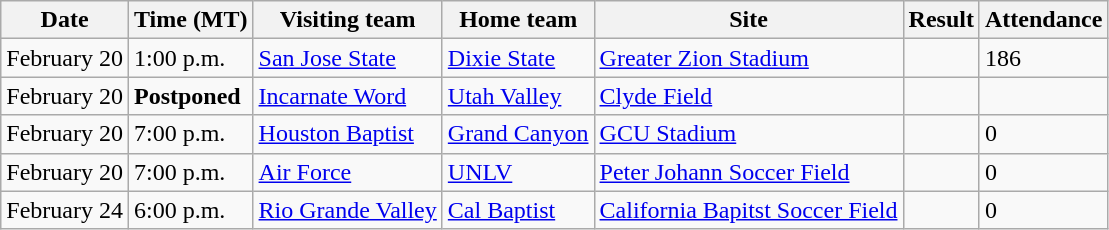<table class="wikitable">
<tr>
<th>Date</th>
<th>Time (MT)</th>
<th>Visiting team</th>
<th>Home team</th>
<th>Site</th>
<th>Result</th>
<th>Attendance</th>
</tr>
<tr>
<td>February 20</td>
<td>1:00 p.m.</td>
<td><a href='#'>San Jose State</a></td>
<td><a href='#'>Dixie State</a></td>
<td><a href='#'>Greater Zion Stadium</a></td>
<td></td>
<td>186</td>
</tr>
<tr>
<td>February 20</td>
<td><strong>Postponed</strong></td>
<td><a href='#'>Incarnate Word</a></td>
<td><a href='#'>Utah Valley</a></td>
<td><a href='#'>Clyde Field</a></td>
<td></td>
<td></td>
</tr>
<tr>
<td>February 20</td>
<td>7:00 p.m.</td>
<td><a href='#'>Houston Baptist</a></td>
<td><a href='#'>Grand Canyon</a></td>
<td><a href='#'>GCU Stadium</a></td>
<td></td>
<td>0</td>
</tr>
<tr>
<td>February 20</td>
<td>7:00 p.m.</td>
<td><a href='#'>Air Force</a></td>
<td><a href='#'>UNLV</a></td>
<td><a href='#'>Peter Johann Soccer Field</a></td>
<td></td>
<td>0</td>
</tr>
<tr>
<td>February 24</td>
<td>6:00 p.m.</td>
<td><a href='#'>Rio Grande Valley</a></td>
<td><a href='#'>Cal Baptist</a></td>
<td><a href='#'>California Bapitst Soccer Field</a></td>
<td></td>
<td>0</td>
</tr>
</table>
